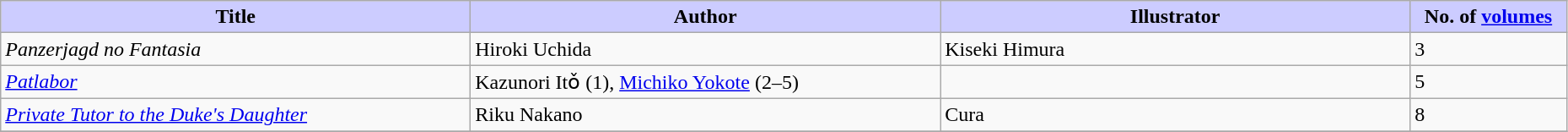<table class="wikitable" style="width: 98%;">
<tr>
<th width=30% style="background:#ccf;">Title</th>
<th width=30% style="background:#ccf;">Author</th>
<th width=30% style="background:#ccf;">Illustrator</th>
<th width=10% style="background:#ccf;">No. of <a href='#'>volumes</a></th>
</tr>
<tr>
<td><em>Panzerjagd no Fantasia</em></td>
<td>Hiroki Uchida</td>
<td>Kiseki Himura</td>
<td>3</td>
</tr>
<tr>
<td><em><a href='#'>Patlabor</a></em></td>
<td>Kazunori Itǒ (1), <a href='#'>Michiko Yokote</a> (2–5)</td>
<td></td>
<td>5</td>
</tr>
<tr>
<td><em><a href='#'>Private Tutor to the Duke's Daughter</a></em></td>
<td>Riku Nakano</td>
<td>Cura</td>
<td>8</td>
</tr>
<tr>
</tr>
</table>
